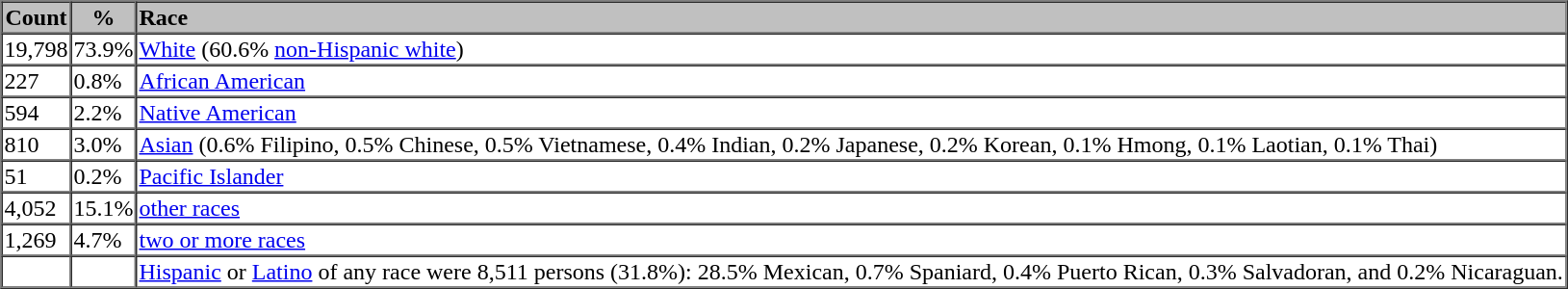<table border=1 cellspacing=0>
<tr bgcolor=silver>
<th>Count</th>
<th>%</th>
<th align=left>Race</th>
</tr>
<tr>
<td>19,798</td>
<td>73.9%</td>
<td><a href='#'>White</a> (60.6% <a href='#'>non-Hispanic white</a>)</td>
</tr>
<tr>
<td>227</td>
<td>0.8%</td>
<td><a href='#'>African American</a></td>
</tr>
<tr>
<td>594</td>
<td>2.2%</td>
<td><a href='#'>Native American</a></td>
</tr>
<tr>
<td>810</td>
<td>3.0%</td>
<td><a href='#'>Asian</a> (0.6% Filipino, 0.5% Chinese, 0.5% Vietnamese, 0.4% Indian, 0.2% Japanese, 0.2% Korean, 0.1% Hmong, 0.1% Laotian, 0.1% Thai)</td>
</tr>
<tr>
<td>51</td>
<td>0.2%</td>
<td><a href='#'>Pacific Islander</a></td>
</tr>
<tr>
<td>4,052</td>
<td>15.1%</td>
<td><a href='#'>other races</a></td>
</tr>
<tr>
<td>1,269</td>
<td>4.7%</td>
<td><a href='#'>two or more races</a></td>
</tr>
<tr>
<td></td>
<td></td>
<td><a href='#'>Hispanic</a> or <a href='#'>Latino</a> of any race were 8,511 persons (31.8%): 28.5% Mexican, 0.7% Spaniard, 0.4% Puerto Rican, 0.3% Salvadoran, and 0.2% Nicaraguan.</td>
</tr>
</table>
